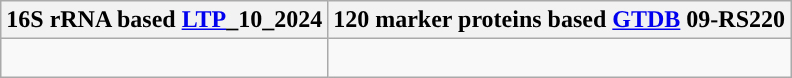<table class="wikitable">
<tr>
<th colspan=1>16S rRNA based <a href='#'>LTP</a>_10_2024</th>
<th colspan=1>120 marker proteins based <a href='#'>GTDB</a> 09-RS220</th>
</tr>
<tr>
<td style="vertical-align:top"><br></td>
<td><br></td>
</tr>
</table>
